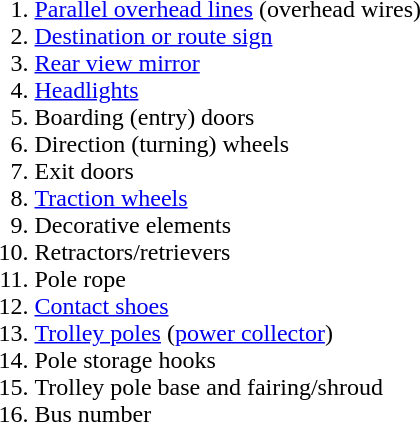<table>
<tr>
<td></td>
<td><br><ol><li><a href='#'>Parallel overhead lines</a> (overhead wires)</li><li><a href='#'>Destination or route sign</a></li><li><a href='#'>Rear view mirror</a></li><li><a href='#'>Headlights</a></li><li>Boarding (entry) doors</li><li>Direction (turning) wheels </li><li>Exit doors</li><li><a href='#'>Traction wheels</a></li><li>Decorative elements</li><li>Retractors/retrievers </li><li>Pole rope</li><li><a href='#'>Contact shoes</a></li><li><a href='#'>Trolley poles</a> (<a href='#'>power collector</a>)</li><li>Pole storage hooks</li><li>Trolley pole base and fairing/shroud</li><li>Bus number</li></ol></td>
</tr>
</table>
